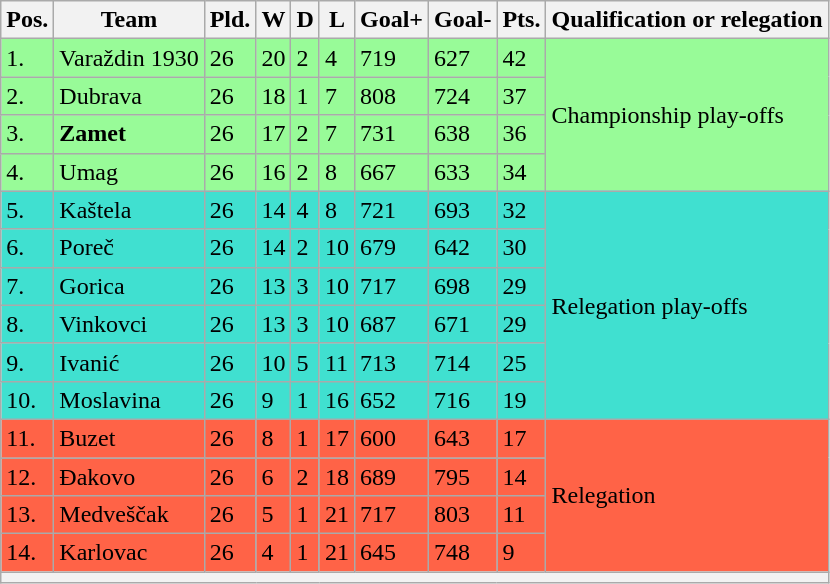<table class="wikitable">
<tr>
<th>Pos.</th>
<th>Team</th>
<th>Pld.</th>
<th>W</th>
<th>D</th>
<th>L</th>
<th>Goal+</th>
<th>Goal-</th>
<th>Pts.</th>
<th>Qualification or relegation</th>
</tr>
<tr bgcolor="palegreen">
<td>1.</td>
<td>Varaždin 1930</td>
<td>26</td>
<td>20</td>
<td>2</td>
<td>4</td>
<td>719</td>
<td>627</td>
<td>42</td>
<td rowspan="4">Championship play-offs</td>
</tr>
<tr bgcolor="palegreen">
<td>2.</td>
<td>Dubrava</td>
<td>26</td>
<td>18</td>
<td>1</td>
<td>7</td>
<td>808</td>
<td>724</td>
<td>37</td>
</tr>
<tr bgcolor="palegreen">
<td>3.</td>
<td><strong>Zamet</strong></td>
<td>26</td>
<td>17</td>
<td>2</td>
<td>7</td>
<td>731</td>
<td>638</td>
<td>36</td>
</tr>
<tr bgcolor="palegreen">
<td>4.</td>
<td>Umag</td>
<td>26</td>
<td>16</td>
<td>2</td>
<td>8</td>
<td>667</td>
<td>633</td>
<td>34</td>
</tr>
<tr bgcolor="turquoise">
<td>5.</td>
<td>Kaštela</td>
<td>26</td>
<td>14</td>
<td>4</td>
<td>8</td>
<td>721</td>
<td>693</td>
<td>32</td>
<td rowspan="6">Relegation play-offs</td>
</tr>
<tr bgcolor="turquoise">
<td>6.</td>
<td>Poreč</td>
<td>26</td>
<td>14</td>
<td>2</td>
<td>10</td>
<td>679</td>
<td>642</td>
<td>30</td>
</tr>
<tr bgcolor="turquoise">
<td>7.</td>
<td>Gorica</td>
<td>26</td>
<td>13</td>
<td>3</td>
<td>10</td>
<td>717</td>
<td>698</td>
<td>29</td>
</tr>
<tr bgcolor="turquoise">
<td>8.</td>
<td>Vinkovci</td>
<td>26</td>
<td>13</td>
<td>3</td>
<td>10</td>
<td>687</td>
<td>671</td>
<td>29</td>
</tr>
<tr bgcolor="turquoise">
<td>9.</td>
<td>Ivanić</td>
<td>26</td>
<td>10</td>
<td>5</td>
<td>11</td>
<td>713</td>
<td>714</td>
<td>25</td>
</tr>
<tr bgcolor="turquoise">
<td>10.</td>
<td>Moslavina</td>
<td>26</td>
<td>9</td>
<td>1</td>
<td>16</td>
<td>652</td>
<td>716</td>
<td>19</td>
</tr>
<tr bgcolor="tomato">
<td>11.</td>
<td>Buzet</td>
<td>26</td>
<td>8</td>
<td>1</td>
<td>17</td>
<td>600</td>
<td>643</td>
<td>17</td>
<td rowspan="4">Relegation</td>
</tr>
<tr bgcolor="tomato">
<td>12.</td>
<td>Đakovo</td>
<td>26</td>
<td>6</td>
<td>2</td>
<td>18</td>
<td>689</td>
<td>795</td>
<td>14</td>
</tr>
<tr bgcolor="tomato">
<td>13.</td>
<td>Medveščak</td>
<td>26</td>
<td>5</td>
<td>1</td>
<td>21</td>
<td>717</td>
<td>803</td>
<td>11</td>
</tr>
<tr bgcolor="tomato">
<td>14.</td>
<td>Karlovac</td>
<td>26</td>
<td>4</td>
<td>1</td>
<td>21</td>
<td>645</td>
<td>748</td>
<td>9</td>
</tr>
<tr>
<th colspan="10"></th>
</tr>
</table>
